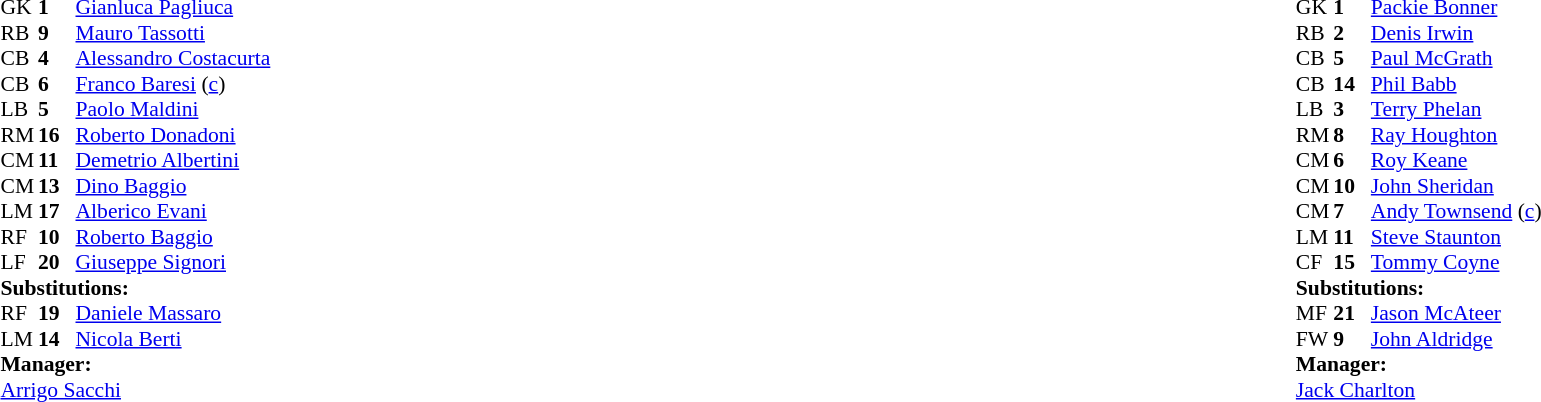<table width="100%">
<tr>
<td valign="top" width="50%"><br><table style="font-size: 90%" cellspacing="0" cellpadding="0">
<tr>
<th width="25"></th>
<th width="25"></th>
</tr>
<tr>
<td>GK</td>
<td><strong>1</strong></td>
<td><a href='#'>Gianluca Pagliuca</a></td>
</tr>
<tr>
<td>RB</td>
<td><strong>9</strong></td>
<td><a href='#'>Mauro Tassotti</a></td>
</tr>
<tr>
<td>CB</td>
<td><strong>4</strong></td>
<td><a href='#'>Alessandro Costacurta</a></td>
</tr>
<tr>
<td>CB</td>
<td><strong>6</strong></td>
<td><a href='#'>Franco Baresi</a>  (<a href='#'>c</a>)</td>
</tr>
<tr>
<td>LB</td>
<td><strong>5</strong></td>
<td><a href='#'>Paolo Maldini</a></td>
</tr>
<tr>
<td>RM</td>
<td><strong>16</strong></td>
<td><a href='#'>Roberto Donadoni</a></td>
</tr>
<tr>
<td>CM</td>
<td><strong>11</strong></td>
<td><a href='#'>Demetrio Albertini</a></td>
</tr>
<tr>
<td>CM</td>
<td><strong>13</strong></td>
<td><a href='#'>Dino Baggio</a></td>
</tr>
<tr>
<td>LM</td>
<td><strong>17</strong></td>
<td><a href='#'>Alberico Evani</a></td>
<td></td>
<td></td>
</tr>
<tr>
<td>RF</td>
<td><strong>10</strong></td>
<td><a href='#'>Roberto Baggio</a></td>
</tr>
<tr>
<td>LF</td>
<td><strong>20</strong></td>
<td><a href='#'>Giuseppe Signori</a></td>
<td></td>
<td></td>
</tr>
<tr>
<td colspan=3><strong>Substitutions:</strong></td>
</tr>
<tr>
<td>RF</td>
<td><strong>19</strong></td>
<td><a href='#'>Daniele Massaro</a></td>
<td></td>
<td></td>
</tr>
<tr>
<td>LM</td>
<td><strong>14</strong></td>
<td><a href='#'>Nicola Berti</a></td>
<td></td>
<td></td>
</tr>
<tr>
<td colspan=3><strong>Manager:</strong></td>
</tr>
<tr>
<td colspan="4"><a href='#'>Arrigo Sacchi</a></td>
</tr>
</table>
</td>
<td></td>
<td valign="top" width="50%"><br><table style="font-size: 90%" cellspacing="0" cellpadding="0" align=center>
<tr>
<th width="25"></th>
<th width="25"></th>
</tr>
<tr>
<td>GK</td>
<td><strong>1</strong></td>
<td><a href='#'>Packie Bonner</a></td>
</tr>
<tr>
<td>RB</td>
<td><strong>2</strong></td>
<td><a href='#'>Denis Irwin</a></td>
<td></td>
</tr>
<tr>
<td>CB</td>
<td><strong>5</strong></td>
<td><a href='#'>Paul McGrath</a></td>
</tr>
<tr>
<td>CB</td>
<td><strong>14</strong></td>
<td><a href='#'>Phil Babb</a></td>
</tr>
<tr>
<td>LB</td>
<td><strong>3</strong></td>
<td><a href='#'>Terry Phelan</a></td>
<td></td>
</tr>
<tr>
<td>RM</td>
<td><strong>8</strong></td>
<td><a href='#'>Ray Houghton</a></td>
<td></td>
<td></td>
</tr>
<tr>
<td>CM</td>
<td><strong>6</strong></td>
<td><a href='#'>Roy Keane</a></td>
</tr>
<tr>
<td>CM</td>
<td><strong>10</strong></td>
<td><a href='#'>John Sheridan</a></td>
</tr>
<tr>
<td>CM</td>
<td><strong>7</strong></td>
<td><a href='#'>Andy Townsend</a> (<a href='#'>c</a>)</td>
</tr>
<tr>
<td>LM</td>
<td><strong>11</strong></td>
<td><a href='#'>Steve Staunton</a></td>
</tr>
<tr>
<td>CF</td>
<td><strong>15</strong></td>
<td><a href='#'>Tommy Coyne</a></td>
<td></td>
<td></td>
</tr>
<tr>
<td colspan=3><strong>Substitutions:</strong></td>
</tr>
<tr>
<td>MF</td>
<td><strong>21</strong></td>
<td><a href='#'>Jason McAteer</a></td>
<td></td>
<td></td>
</tr>
<tr>
<td>FW</td>
<td><strong>9</strong></td>
<td><a href='#'>John Aldridge</a></td>
<td></td>
<td></td>
</tr>
<tr>
<td colspan=3><strong>Manager:</strong></td>
</tr>
<tr>
<td colspan="4"> <a href='#'>Jack Charlton</a></td>
</tr>
</table>
</td>
</tr>
</table>
